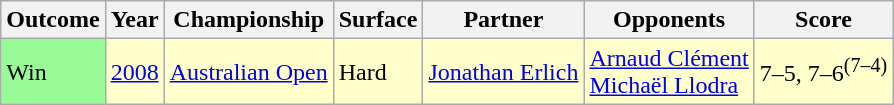<table class="sortable wikitable">
<tr>
<th>Outcome</th>
<th>Year</th>
<th>Championship</th>
<th>Surface</th>
<th>Partner</th>
<th>Opponents</th>
<th class="unsortable">Score</th>
</tr>
<tr style="background:#ffc;">
<td style="background:#98fb98;">Win</td>
<td><a href='#'>2008</a></td>
<td><a href='#'>Australian Open</a></td>
<td>Hard</td>
<td> <a href='#'>Jonathan Erlich</a></td>
<td> <a href='#'>Arnaud Clément</a><br> <a href='#'>Michaël Llodra</a></td>
<td>7–5, 7–6<sup>(7–4)</sup></td>
</tr>
</table>
